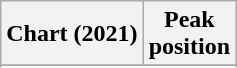<table class="wikitable sortable plainrowheaders">
<tr>
<th scope="col">Chart (2021)</th>
<th scope="col">Peak<br>position</th>
</tr>
<tr>
</tr>
<tr>
</tr>
<tr>
</tr>
</table>
